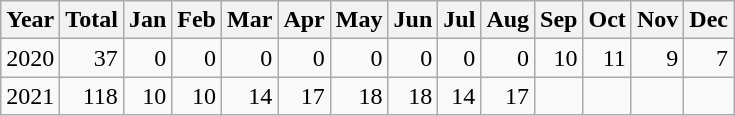<table class="wikitable" style="text-align:right;">
<tr>
<th>Year</th>
<th>Total</th>
<th>Jan</th>
<th>Feb</th>
<th>Mar</th>
<th>Apr</th>
<th>May</th>
<th>Jun</th>
<th>Jul</th>
<th>Aug</th>
<th>Sep</th>
<th>Oct</th>
<th>Nov</th>
<th>Dec</th>
</tr>
<tr align=right>
<td>2020</td>
<td>37</td>
<td>0</td>
<td>0</td>
<td>0</td>
<td>0</td>
<td>0</td>
<td>0</td>
<td>0</td>
<td>0</td>
<td>10</td>
<td>11</td>
<td>9</td>
<td>7</td>
</tr>
<tr align=right>
<td>2021</td>
<td>118</td>
<td>10</td>
<td>10</td>
<td>14</td>
<td>17</td>
<td>18</td>
<td>18</td>
<td>14</td>
<td>17</td>
<td></td>
<td></td>
<td></td>
</tr>
</table>
